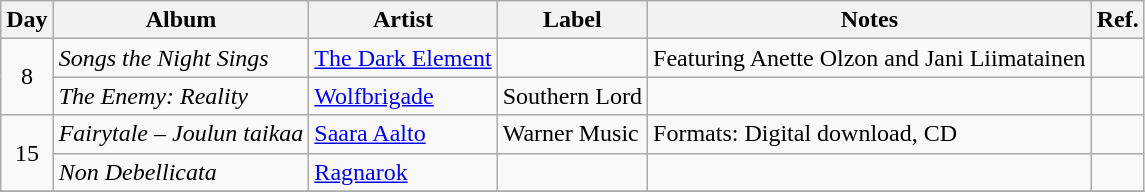<table class="wikitable">
<tr>
<th>Day</th>
<th>Album</th>
<th>Artist</th>
<th>Label</th>
<th>Notes</th>
<th>Ref.</th>
</tr>
<tr>
<td style="text-align:center;" rowspan="2">8</td>
<td><em>Songs the Night Sings</em></td>
<td><a href='#'>The Dark Element</a></td>
<td></td>
<td>Featuring Anette Olzon and Jani Liimatainen</td>
<td></td>
</tr>
<tr>
<td><em>The Enemy: Reality</em></td>
<td><a href='#'>Wolfbrigade</a></td>
<td>Southern Lord</td>
<td></td>
<td></td>
</tr>
<tr>
<td style="text-align:center;" rowspan="2">15</td>
<td><em>Fairytale – Joulun taikaa</em></td>
<td><a href='#'>Saara Aalto</a></td>
<td>Warner Music</td>
<td>Formats: Digital download, CD</td>
<td></td>
</tr>
<tr>
<td><em>Non Debellicata</em></td>
<td><a href='#'>Ragnarok</a></td>
<td></td>
<td></td>
<td></td>
</tr>
<tr>
</tr>
</table>
